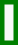<table class="wikitable" style="border: 3px solid green">
<tr>
<td><br></td>
</tr>
</table>
